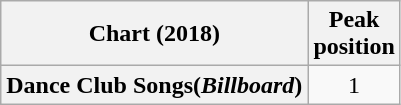<table class="wikitable sortable plainrowheaders" style="text-align:center;">
<tr>
<th scope="col">Chart (2018)</th>
<th scope="col">Peak<br> position</th>
</tr>
<tr>
<th scope="row">Dance Club Songs(<em>Billboard</em>)</th>
<td>1</td>
</tr>
</table>
